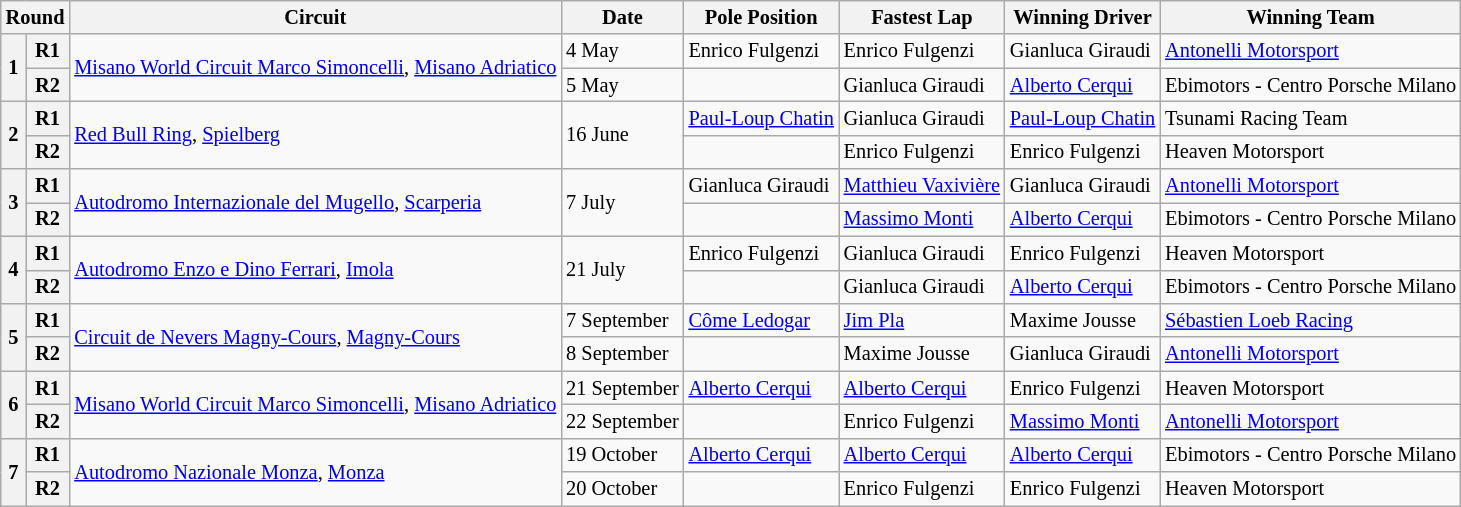<table class="wikitable" style="font-size: 85%">
<tr>
<th colspan=2>Round</th>
<th>Circuit</th>
<th>Date</th>
<th>Pole Position</th>
<th>Fastest Lap</th>
<th>Winning Driver</th>
<th>Winning Team</th>
</tr>
<tr>
<th rowspan=2>1</th>
<th>R1</th>
<td rowspan=2> <a href='#'>Misano World Circuit Marco Simoncelli</a>, <a href='#'>Misano Adriatico</a></td>
<td>4 May</td>
<td> Enrico Fulgenzi</td>
<td> Enrico Fulgenzi</td>
<td> Gianluca Giraudi</td>
<td> <a href='#'>Antonelli Motorsport</a></td>
</tr>
<tr>
<th>R2</th>
<td>5 May</td>
<td></td>
<td> Gianluca Giraudi</td>
<td> <a href='#'>Alberto Cerqui</a></td>
<td> Ebimotors - Centro Porsche Milano</td>
</tr>
<tr>
<th rowspan=2>2</th>
<th>R1</th>
<td rowspan=2> <a href='#'>Red Bull Ring</a>, <a href='#'>Spielberg</a></td>
<td rowspan=2>16 June</td>
<td> <a href='#'>Paul-Loup Chatin</a></td>
<td> Gianluca Giraudi</td>
<td> <a href='#'>Paul-Loup Chatin</a></td>
<td> Tsunami Racing Team</td>
</tr>
<tr>
<th>R2</th>
<td></td>
<td> Enrico Fulgenzi</td>
<td> Enrico Fulgenzi</td>
<td> Heaven Motorsport</td>
</tr>
<tr>
<th rowspan=2>3</th>
<th>R1</th>
<td rowspan=2> <a href='#'>Autodromo Internazionale del Mugello</a>, <a href='#'>Scarperia</a></td>
<td rowspan=2>7 July</td>
<td> Gianluca Giraudi</td>
<td> <a href='#'>Matthieu Vaxivière</a></td>
<td> Gianluca Giraudi</td>
<td> <a href='#'>Antonelli Motorsport</a></td>
</tr>
<tr>
<th>R2</th>
<td></td>
<td> <a href='#'>Massimo Monti</a></td>
<td> <a href='#'>Alberto Cerqui</a></td>
<td> Ebimotors - Centro Porsche Milano</td>
</tr>
<tr>
<th rowspan=2>4</th>
<th>R1</th>
<td rowspan=2> <a href='#'>Autodromo Enzo e Dino Ferrari</a>, <a href='#'>Imola</a></td>
<td rowspan=2>21 July</td>
<td> Enrico Fulgenzi</td>
<td> Gianluca Giraudi</td>
<td> Enrico Fulgenzi</td>
<td> Heaven Motorsport</td>
</tr>
<tr>
<th>R2</th>
<td></td>
<td> Gianluca Giraudi</td>
<td> <a href='#'>Alberto Cerqui</a></td>
<td> Ebimotors - Centro Porsche Milano</td>
</tr>
<tr>
<th rowspan=2>5</th>
<th>R1</th>
<td rowspan=2> <a href='#'>Circuit de Nevers Magny-Cours</a>, <a href='#'>Magny-Cours</a></td>
<td>7 September</td>
<td> <a href='#'>Côme Ledogar</a></td>
<td> <a href='#'>Jim Pla</a></td>
<td> Maxime Jousse</td>
<td> <a href='#'>Sébastien Loeb Racing</a></td>
</tr>
<tr>
<th>R2</th>
<td>8 September</td>
<td></td>
<td> Maxime Jousse</td>
<td> Gianluca Giraudi</td>
<td> <a href='#'>Antonelli Motorsport</a></td>
</tr>
<tr>
<th rowspan=2>6</th>
<th>R1</th>
<td rowspan=2> <a href='#'>Misano World Circuit Marco Simoncelli</a>, <a href='#'>Misano Adriatico</a></td>
<td>21 September</td>
<td> <a href='#'>Alberto Cerqui</a></td>
<td> <a href='#'>Alberto Cerqui</a></td>
<td> Enrico Fulgenzi</td>
<td> Heaven Motorsport</td>
</tr>
<tr>
<th>R2</th>
<td>22 September</td>
<td></td>
<td> Enrico Fulgenzi</td>
<td> <a href='#'>Massimo Monti</a></td>
<td> <a href='#'>Antonelli Motorsport</a></td>
</tr>
<tr>
<th rowspan=2>7</th>
<th>R1</th>
<td rowspan=2> <a href='#'>Autodromo Nazionale Monza</a>, <a href='#'>Monza</a></td>
<td>19 October</td>
<td> <a href='#'>Alberto Cerqui</a></td>
<td> <a href='#'>Alberto Cerqui</a></td>
<td> <a href='#'>Alberto Cerqui</a></td>
<td> Ebimotors - Centro Porsche Milano</td>
</tr>
<tr>
<th>R2</th>
<td>20 October</td>
<td></td>
<td> Enrico Fulgenzi</td>
<td> Enrico Fulgenzi</td>
<td> Heaven Motorsport</td>
</tr>
</table>
